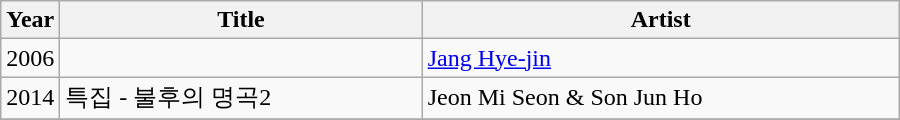<table class="wikitable" style="width:600px">
<tr>
<th width=10>Year</th>
<th>Title</th>
<th>Artist</th>
</tr>
<tr>
<td>2006</td>
<td> </td>
<td><a href='#'>Jang Hye-jin</a></td>
</tr>
<tr>
<td>2014</td>
<td>특집 - 불후의 명곡2</td>
<td>Jeon Mi Seon & Son Jun Ho</td>
</tr>
<tr>
</tr>
</table>
